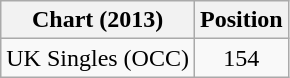<table class="wikitable">
<tr>
<th>Chart (2013)</th>
<th>Position</th>
</tr>
<tr>
<td>UK Singles (OCC)</td>
<td align="center">154</td>
</tr>
</table>
